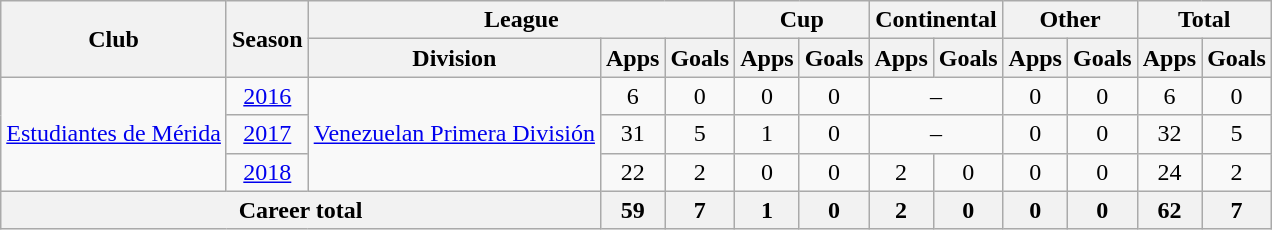<table class="wikitable" style="text-align: center">
<tr>
<th rowspan="2">Club</th>
<th rowspan="2">Season</th>
<th colspan="3">League</th>
<th colspan="2">Cup</th>
<th colspan="2">Continental</th>
<th colspan="2">Other</th>
<th colspan="2">Total</th>
</tr>
<tr>
<th>Division</th>
<th>Apps</th>
<th>Goals</th>
<th>Apps</th>
<th>Goals</th>
<th>Apps</th>
<th>Goals</th>
<th>Apps</th>
<th>Goals</th>
<th>Apps</th>
<th>Goals</th>
</tr>
<tr>
<td rowspan="3"><a href='#'>Estudiantes de Mérida</a></td>
<td><a href='#'>2016</a></td>
<td rowspan="3"><a href='#'>Venezuelan Primera División</a></td>
<td>6</td>
<td>0</td>
<td>0</td>
<td>0</td>
<td colspan="2">–</td>
<td>0</td>
<td>0</td>
<td>6</td>
<td>0</td>
</tr>
<tr>
<td><a href='#'>2017</a></td>
<td>31</td>
<td>5</td>
<td>1</td>
<td>0</td>
<td colspan="2">–</td>
<td>0</td>
<td>0</td>
<td>32</td>
<td>5</td>
</tr>
<tr>
<td><a href='#'>2018</a></td>
<td>22</td>
<td>2</td>
<td>0</td>
<td>0</td>
<td>2</td>
<td>0</td>
<td>0</td>
<td>0</td>
<td>24</td>
<td>2</td>
</tr>
<tr>
<th colspan="3"><strong>Career total</strong></th>
<th>59</th>
<th>7</th>
<th>1</th>
<th>0</th>
<th>2</th>
<th>0</th>
<th>0</th>
<th>0</th>
<th>62</th>
<th>7</th>
</tr>
</table>
